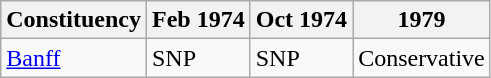<table class="wikitable">
<tr>
<th>Constituency</th>
<th>Feb 1974</th>
<th>Oct 1974</th>
<th>1979</th>
</tr>
<tr>
<td><a href='#'>Banff</a></td>
<td bgcolor=>SNP</td>
<td bgcolor=>SNP</td>
<td bgcolor=>Conservative</td>
</tr>
</table>
